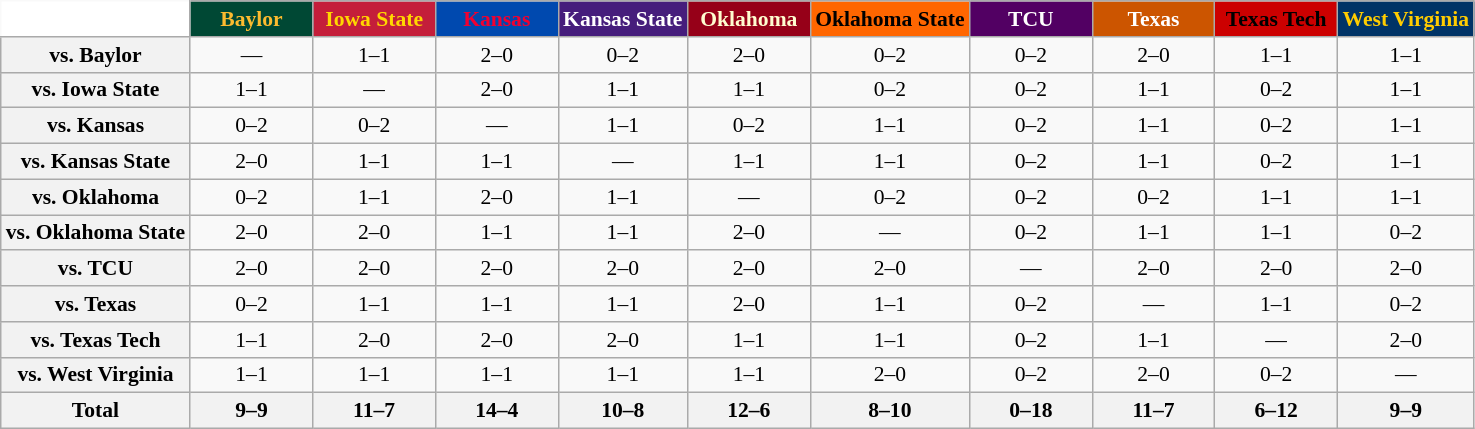<table class="wikitable" style="white-space:nowrap;font-size:90%;">
<tr>
<th colspan=1 style="background:white; border-top-style:hidden; border-left-style:hidden;"   width=75> </th>
<th style="background:#004834; color:#FDBB2F;"  width=75>Baylor</th>
<th style="background:#C41E3A; color:#FFD700;"  width=75>Iowa State</th>
<th style="background:#0049AF; color:#F20030;"  width=75>Kansas</th>
<th style="background:#461D7C; color:#FFFFFF;"  width=75>Kansas State</th>
<th style="background:#960018; color:#FFFDD0;"  width=75>Oklahoma</th>
<th style="background:#FF6600; color:#000000;"  width=75>Oklahoma State</th>
<th style="background:#520063; color:#FFFFFF;"  width=75>TCU</th>
<th style="background:#CC5500; color:#FFFFFF;"  width=75>Texas</th>
<th style="background:#CC0000; color:#000000;"  width=75>Texas Tech</th>
<th style="background:#003366; color:#FFCC00;"  width=75>West Virginia</th>
</tr>
<tr style="text-align:center;">
<th>vs. Baylor</th>
<td>—</td>
<td>1–1</td>
<td>2–0</td>
<td>0–2</td>
<td>2–0</td>
<td>0–2</td>
<td>0–2</td>
<td>2–0</td>
<td>1–1</td>
<td>1–1</td>
</tr>
<tr style="text-align:center;">
<th>vs. Iowa State</th>
<td>1–1</td>
<td>—</td>
<td>2–0</td>
<td>1–1</td>
<td>1–1</td>
<td>0–2</td>
<td>0–2</td>
<td>1–1</td>
<td>0–2</td>
<td>1–1</td>
</tr>
<tr style="text-align:center;">
<th>vs. Kansas</th>
<td>0–2</td>
<td>0–2</td>
<td>—</td>
<td>1–1</td>
<td>0–2</td>
<td>1–1</td>
<td>0–2</td>
<td>1–1</td>
<td>0–2</td>
<td>1–1</td>
</tr>
<tr style="text-align:center;">
<th>vs. Kansas State</th>
<td>2–0</td>
<td>1–1</td>
<td>1–1</td>
<td>—</td>
<td>1–1</td>
<td>1–1</td>
<td>0–2</td>
<td>1–1</td>
<td>0–2</td>
<td>1–1</td>
</tr>
<tr style="text-align:center;">
<th>vs. Oklahoma</th>
<td>0–2</td>
<td>1–1</td>
<td>2–0</td>
<td>1–1</td>
<td>—</td>
<td>0–2</td>
<td>0–2</td>
<td>0–2</td>
<td>1–1</td>
<td>1–1</td>
</tr>
<tr style="text-align:center;">
<th>vs. Oklahoma State</th>
<td>2–0</td>
<td>2–0</td>
<td>1–1</td>
<td>1–1</td>
<td>2–0</td>
<td>—</td>
<td>0–2</td>
<td>1–1</td>
<td>1–1</td>
<td>0–2</td>
</tr>
<tr style="text-align:center;">
<th>vs. TCU</th>
<td>2–0</td>
<td>2–0</td>
<td>2–0</td>
<td>2–0</td>
<td>2–0</td>
<td>2–0</td>
<td>—</td>
<td>2–0</td>
<td>2–0</td>
<td>2–0</td>
</tr>
<tr style="text-align:center;">
<th>vs. Texas</th>
<td>0–2</td>
<td>1–1</td>
<td>1–1</td>
<td>1–1</td>
<td>2–0</td>
<td>1–1</td>
<td>0–2</td>
<td>—</td>
<td>1–1</td>
<td>0–2</td>
</tr>
<tr style="text-align:center;">
<th>vs. Texas Tech</th>
<td>1–1</td>
<td>2–0</td>
<td>2–0</td>
<td>2–0</td>
<td>1–1</td>
<td>1–1</td>
<td>0–2</td>
<td>1–1</td>
<td>—</td>
<td>2–0</td>
</tr>
<tr style="text-align:center;">
<th>vs. West Virginia</th>
<td>1–1</td>
<td>1–1</td>
<td>1–1</td>
<td>1–1</td>
<td>1–1</td>
<td>2–0</td>
<td>0–2</td>
<td>2–0</td>
<td>0–2</td>
<td>—<br></td>
</tr>
<tr style="text-align:center;">
<th>Total</th>
<th>9–9</th>
<th>11–7</th>
<th>14–4</th>
<th>10–8</th>
<th>12–6</th>
<th>8–10</th>
<th>0–18</th>
<th>11–7</th>
<th>6–12</th>
<th>9–9</th>
</tr>
</table>
